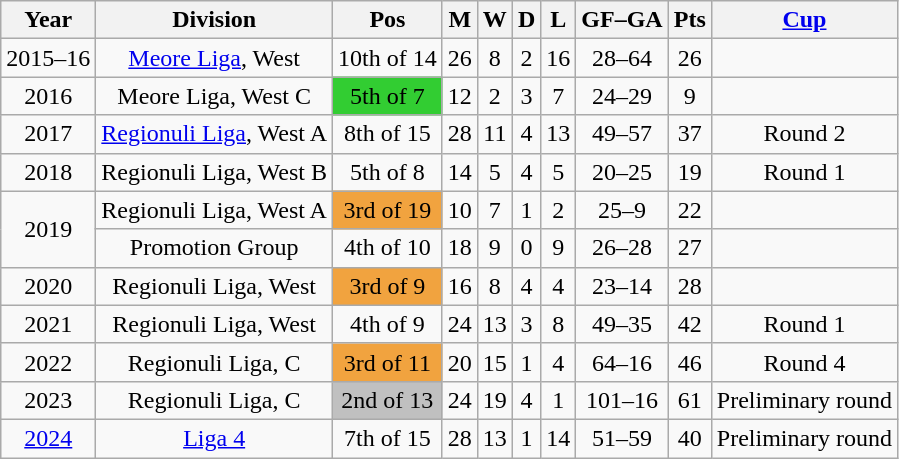<table class="wikitable sortable" style="text-align: center">
<tr>
<th>Year</th>
<th>Division</th>
<th>Pos</th>
<th>M</th>
<th>W</th>
<th>D</th>
<th>L</th>
<th>GF–GA</th>
<th>Pts</th>
<th><a href='#'>Cup</a></th>
</tr>
<tr>
<td>2015–16</td>
<td><a href='#'>Meore Liga</a>, West</td>
<td>10th of 14</td>
<td>26</td>
<td>8</td>
<td>2</td>
<td>16</td>
<td>28–64</td>
<td>26</td>
<td></td>
</tr>
<tr>
<td>2016</td>
<td>Meore Liga, West C</td>
<td bgcolor=LimeGreen>5th of 7</td>
<td>12</td>
<td>2</td>
<td>3</td>
<td>7</td>
<td>24–29</td>
<td>9</td>
<td></td>
</tr>
<tr>
<td>2017</td>
<td><a href='#'>Regionuli Liga</a>, West A</td>
<td>8th of 15</td>
<td>28</td>
<td>11</td>
<td>4</td>
<td>13</td>
<td>49–57</td>
<td>37</td>
<td>Round 2</td>
</tr>
<tr>
<td>2018</td>
<td>Regionuli Liga, West B</td>
<td>5th of 8</td>
<td>14</td>
<td>5</td>
<td>4</td>
<td>5</td>
<td>20–25</td>
<td>19</td>
<td>Round 1</td>
</tr>
<tr>
<td rowspan='2'>2019</td>
<td>Regionuli Liga, West A</td>
<td bgcolor=#F1A33F>3rd of 19</td>
<td>10</td>
<td>7</td>
<td>1</td>
<td>2</td>
<td>25–9</td>
<td>22</td>
<td></td>
</tr>
<tr>
<td>Promotion Group</td>
<td>4th of 10</td>
<td>18</td>
<td>9</td>
<td>0</td>
<td>9</td>
<td>26–28</td>
<td>27</td>
</tr>
<tr>
<td>2020</td>
<td>Regionuli Liga, West</td>
<td bgcolor=#F1A33F>3rd of 9</td>
<td>16</td>
<td>8</td>
<td>4</td>
<td>4</td>
<td>23–14</td>
<td>28</td>
<td></td>
</tr>
<tr>
<td>2021</td>
<td>Regionuli Liga, West</td>
<td>4th of 9</td>
<td>24</td>
<td>13</td>
<td>3</td>
<td>8</td>
<td>49–35</td>
<td>42</td>
<td>Round 1</td>
</tr>
<tr>
<td>2022</td>
<td>Regionuli Liga, C</td>
<td bgcolor=#F1A33F>3rd of 11</td>
<td>20</td>
<td>15</td>
<td>1</td>
<td>4</td>
<td>64–16</td>
<td>46</td>
<td>Round 4</td>
</tr>
<tr>
<td>2023</td>
<td>Regionuli Liga, C</td>
<td bgcolor=Silver>2nd of 13</td>
<td>24</td>
<td>19</td>
<td>4</td>
<td>1</td>
<td>101–16</td>
<td>61</td>
<td>Preliminary round</td>
</tr>
<tr>
<td><a href='#'>2024</a></td>
<td><a href='#'>Liga 4</a></td>
<td>7th of 15</td>
<td>28</td>
<td>13</td>
<td>1</td>
<td>14</td>
<td>51–59</td>
<td>40</td>
<td>Preliminary round</td>
</tr>
</table>
